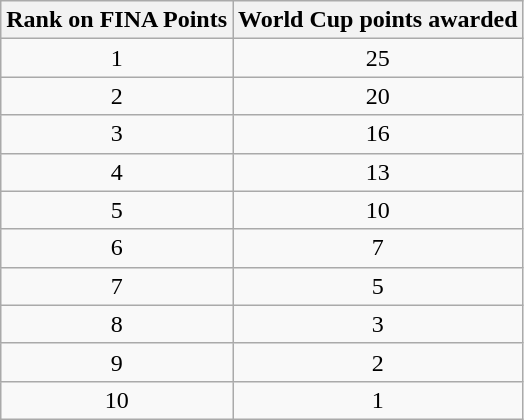<table class="wikitable" style="text-align:center">
<tr>
<th>Rank on FINA Points</th>
<th>World Cup points awarded</th>
</tr>
<tr>
<td>1</td>
<td>25</td>
</tr>
<tr>
<td>2</td>
<td>20</td>
</tr>
<tr>
<td>3</td>
<td>16</td>
</tr>
<tr>
<td>4</td>
<td>13</td>
</tr>
<tr>
<td>5</td>
<td>10</td>
</tr>
<tr>
<td>6</td>
<td>7</td>
</tr>
<tr>
<td>7</td>
<td>5</td>
</tr>
<tr>
<td>8</td>
<td>3</td>
</tr>
<tr>
<td>9</td>
<td>2</td>
</tr>
<tr>
<td>10</td>
<td>1</td>
</tr>
</table>
